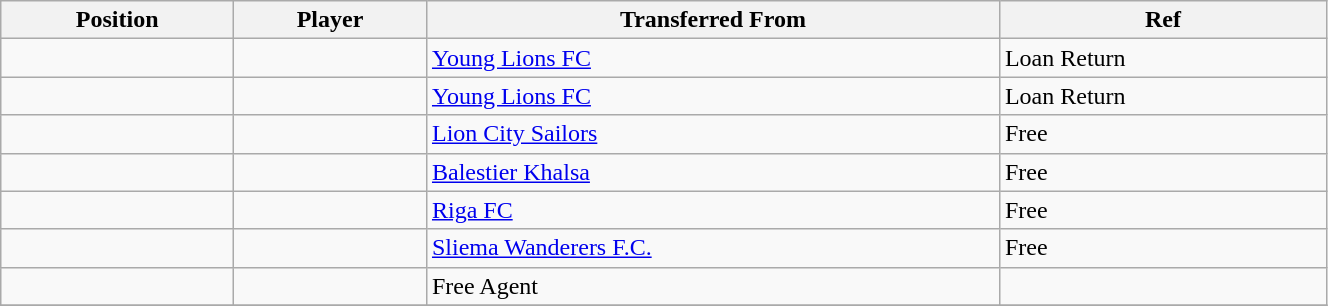<table class="wikitable sortable" style="width:70%; text-align:center; font-size:100%; text-align:left;">
<tr>
<th><strong>Position</strong></th>
<th><strong>Player</strong></th>
<th><strong>Transferred From</strong></th>
<th><strong>Ref</strong></th>
</tr>
<tr>
<td></td>
<td></td>
<td> <a href='#'>Young Lions FC</a></td>
<td>Loan Return</td>
</tr>
<tr>
<td></td>
<td></td>
<td> <a href='#'>Young Lions FC</a></td>
<td>Loan Return</td>
</tr>
<tr>
<td></td>
<td></td>
<td> <a href='#'>Lion City Sailors</a></td>
<td>Free </td>
</tr>
<tr>
<td></td>
<td></td>
<td> <a href='#'>Balestier Khalsa</a></td>
<td>Free</td>
</tr>
<tr>
<td></td>
<td></td>
<td> <a href='#'>Riga FC</a></td>
<td>Free </td>
</tr>
<tr>
<td></td>
<td></td>
<td> <a href='#'>Sliema Wanderers F.C.</a></td>
<td>Free </td>
</tr>
<tr>
<td></td>
<td></td>
<td>Free Agent</td>
<td></td>
</tr>
<tr>
</tr>
</table>
